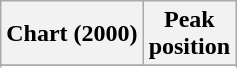<table class="wikitable sortable plainrowheaders" style="text-align:center">
<tr>
<th scope="col">Chart (2000)</th>
<th scope="col">Peak<br> position</th>
</tr>
<tr>
</tr>
<tr>
</tr>
</table>
